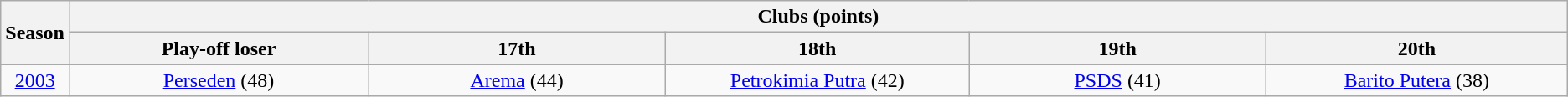<table class="wikitable" style="text-align: center; white-space: nowrap;">
<tr>
<th rowspan="2">Season</th>
<th colspan="5">Clubs (points)</th>
</tr>
<tr>
<th width="20%">Play-off loser</th>
<th width="20%">17th</th>
<th width="20%">18th</th>
<th width="20%">19th</th>
<th width="20%">20th</th>
</tr>
<tr>
<td><a href='#'>2003</a></td>
<td><a href='#'>Perseden</a> (48)</td>
<td><a href='#'>Arema</a> (44)</td>
<td><a href='#'>Petrokimia Putra</a> (42)</td>
<td><a href='#'>PSDS</a> (41)</td>
<td><a href='#'>Barito Putera</a> (38)</td>
</tr>
</table>
